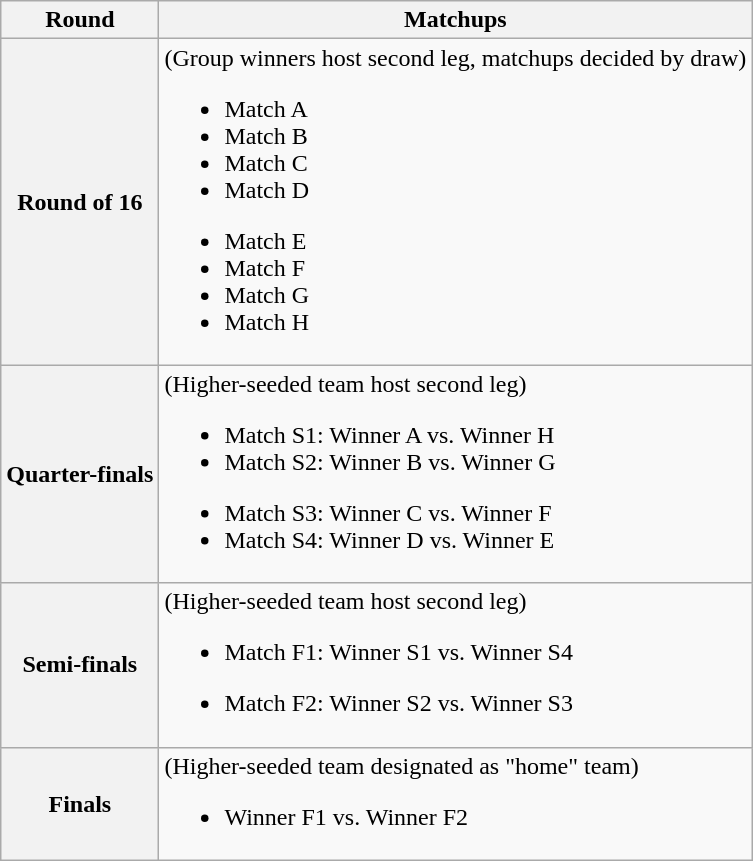<table class=wikitable>
<tr>
<th>Round</th>
<th>Matchups</th>
</tr>
<tr>
<th>Round of 16</th>
<td>(Group winners host second leg, matchups decided by draw)<br>
<ul><li>Match A</li><li>Match B</li><li>Match C</li><li>Match D</li></ul><ul><li>Match E</li><li>Match F</li><li>Match G</li><li>Match H</li></ul></td>
</tr>
<tr>
<th>Quarter-finals</th>
<td>(Higher-seeded team host second leg)<br>
<ul><li>Match S1: Winner A vs. Winner H</li><li>Match S2: Winner B vs. Winner G</li></ul><ul><li>Match S3: Winner C vs. Winner F</li><li>Match S4: Winner D vs. Winner E</li></ul></td>
</tr>
<tr>
<th>Semi-finals</th>
<td>(Higher-seeded team host second leg)<br>
<ul><li>Match F1: Winner S1 vs. Winner S4</li></ul><ul><li>Match F2: Winner S2 vs. Winner S3</li></ul></td>
</tr>
<tr>
<th>Finals</th>
<td>(Higher-seeded team designated as "home" team)<br><ul><li>Winner F1 vs. Winner F2</li></ul></td>
</tr>
</table>
